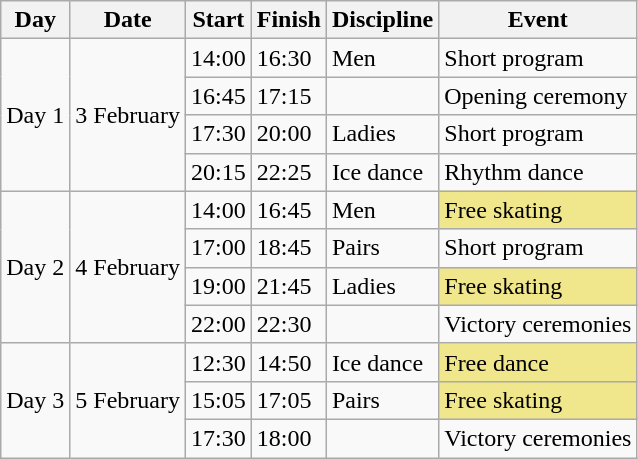<table class="wikitable">
<tr>
<th>Day</th>
<th>Date</th>
<th>Start</th>
<th>Finish</th>
<th>Discipline</th>
<th>Event</th>
</tr>
<tr>
<td rowspan=4>Day 1</td>
<td rowspan=4>3 February</td>
<td>14:00</td>
<td>16:30</td>
<td>Men</td>
<td>Short program</td>
</tr>
<tr>
<td>16:45</td>
<td>17:15</td>
<td></td>
<td>Opening ceremony</td>
</tr>
<tr>
<td>17:30</td>
<td>20:00</td>
<td>Ladies</td>
<td>Short program</td>
</tr>
<tr>
<td>20:15</td>
<td>22:25</td>
<td>Ice dance</td>
<td>Rhythm dance</td>
</tr>
<tr>
<td rowspan=4>Day 2</td>
<td rowspan=4>4 February</td>
<td>14:00</td>
<td>16:45</td>
<td>Men</td>
<td bgcolor=#f0e68c>Free skating</td>
</tr>
<tr>
<td>17:00</td>
<td>18:45</td>
<td>Pairs</td>
<td>Short program</td>
</tr>
<tr>
<td>19:00</td>
<td>21:45</td>
<td>Ladies</td>
<td bgcolor=#f0e68c>Free skating</td>
</tr>
<tr>
<td>22:00</td>
<td>22:30</td>
<td></td>
<td>Victory ceremonies</td>
</tr>
<tr>
<td rowspan=3>Day 3</td>
<td rowspan=3>5 February</td>
<td>12:30</td>
<td>14:50</td>
<td>Ice dance</td>
<td bgcolor=#f0e68c>Free dance</td>
</tr>
<tr>
<td>15:05</td>
<td>17:05</td>
<td>Pairs</td>
<td bgcolor=#f0e68c>Free skating</td>
</tr>
<tr>
<td>17:30</td>
<td>18:00</td>
<td></td>
<td>Victory ceremonies</td>
</tr>
</table>
